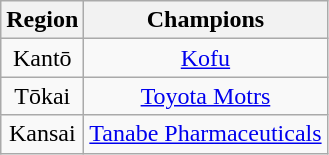<table class="wikitable" style="text-align:center;">
<tr>
<th>Region</th>
<th>Champions</th>
</tr>
<tr>
<td>Kantō</td>
<td><a href='#'>Kofu</a></td>
</tr>
<tr>
<td>Tōkai</td>
<td><a href='#'>Toyota Motrs</a></td>
</tr>
<tr>
<td>Kansai</td>
<td><a href='#'>Tanabe Pharmaceuticals</a></td>
</tr>
</table>
